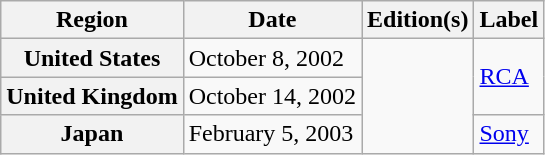<table class="wikitable plainrowheaders">
<tr>
<th scope="col">Region</th>
<th scope="col">Date</th>
<th scope="col">Edition(s)</th>
<th scope="col">Label</th>
</tr>
<tr>
<th scope="row">United States</th>
<td align="left">October 8, 2002</td>
<td rowspan="3"></td>
<td align="left" rowspan="2"><a href='#'>RCA</a></td>
</tr>
<tr>
<th scope="row">United Kingdom</th>
<td align="left">October 14, 2002</td>
</tr>
<tr>
<th scope="row">Japan</th>
<td align="left">February 5, 2003</td>
<td align="left"><a href='#'>Sony</a></td>
</tr>
</table>
